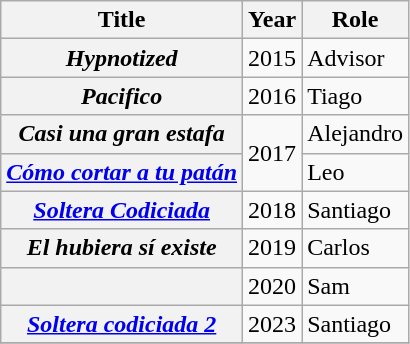<table class="wikitable plainrowheaders" style="margin-right: 0;">
<tr>
<th scope="col">Title</th>
<th scope="col">Year</th>
<th scope="col">Role</th>
</tr>
<tr>
<th scope="row"><em>Hypnotized</em></th>
<td>2015</td>
<td>Advisor</td>
</tr>
<tr>
<th scope="row"><em>Pacifico</em></th>
<td>2016</td>
<td>Tiago</td>
</tr>
<tr>
<th scope="row"><em>Casi una gran estafa</em></th>
<td rowspan="2">2017</td>
<td>Alejandro</td>
</tr>
<tr>
<th scope="row"><em><a href='#'>Cómo cortar a tu patán</a></em></th>
<td>Leo</td>
</tr>
<tr>
<th scope="row"><em><a href='#'>Soltera Codiciada</a></em></th>
<td>2018</td>
<td>Santiago</td>
</tr>
<tr>
<th scope="row"><em>El hubiera sí existe</em></th>
<td>2019</td>
<td>Carlos</td>
</tr>
<tr>
<th scope="row"><em></em></th>
<td>2020</td>
<td>Sam</td>
</tr>
<tr>
<th scope="row"><em><a href='#'>Soltera codiciada 2</a></em></th>
<td>2023</td>
<td>Santiago</td>
</tr>
<tr>
</tr>
</table>
